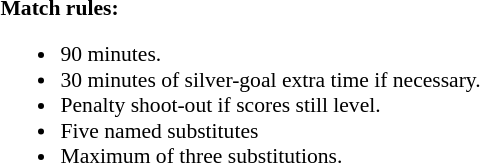<table width=100% style="font-size: 90%">
<tr>
<td width=50% valign=top><br><strong>Match rules:</strong><ul><li>90 minutes.</li><li>30 minutes of silver-goal extra time if necessary.</li><li>Penalty shoot-out if scores still level.</li><li>Five named substitutes</li><li>Maximum of three substitutions.</li></ul></td>
</tr>
</table>
